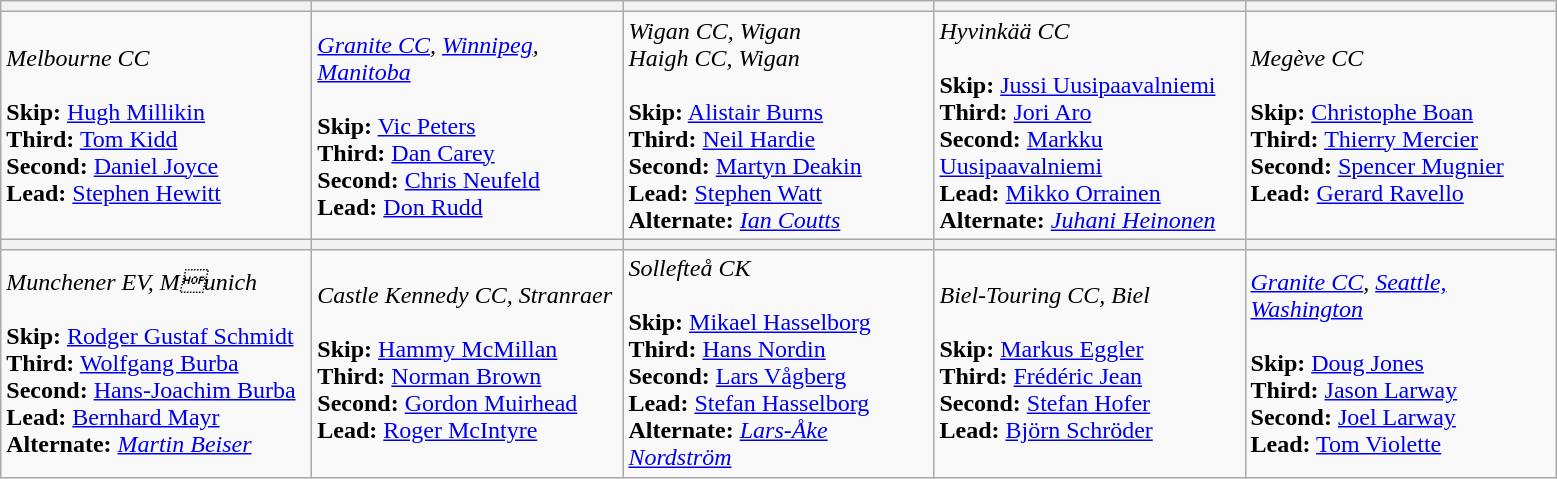<table class="wikitable">
<tr>
<th bgcolor="#efefef" width="200"></th>
<th bgcolor="#efefef" width="200"></th>
<th bgcolor="#efefef" width="200"></th>
<th bgcolor="#efefef" width="200"></th>
<th bgcolor="#efefef" width="200"></th>
</tr>
<tr>
<td><em>Melbourne CC </em><br><br><strong>Skip:</strong> <a href='#'>Hugh Millikin</a> <br>
<strong>Third:</strong> <a href='#'>Tom Kidd</a> <br>
<strong>Second:</strong> <a href='#'>Daniel Joyce</a> <br>
<strong>Lead:</strong> <a href='#'>Stephen Hewitt</a></td>
<td><em><a href='#'>Granite CC</a>, <a href='#'>Winnipeg</a>, <a href='#'>Manitoba</a></em> <br><br><strong>Skip:</strong> <a href='#'>Vic Peters</a> <br>
<strong>Third:</strong> <a href='#'>Dan Carey</a> <br>
<strong>Second:</strong> <a href='#'>Chris Neufeld</a> <br>
<strong>Lead:</strong> <a href='#'>Don Rudd</a></td>
<td><em>Wigan CC, Wigan <br>Haigh CC, Wigan </em><br><br><strong>Skip:</strong> <a href='#'>Alistair Burns</a> <br>
<strong>Third:</strong> <a href='#'>Neil Hardie</a> <br>
<strong>Second:</strong> <a href='#'>Martyn Deakin</a> <br>
<strong>Lead:</strong> <a href='#'>Stephen Watt</a> <br>
<strong>Alternate:</strong> <em><a href='#'>Ian Coutts</a></em></td>
<td><em>Hyvinkää CC</em><br><br><strong>Skip:</strong> <a href='#'>Jussi Uusipaavalniemi</a> <br>
<strong>Third:</strong> <a href='#'>Jori Aro</a> <br>
<strong>Second:</strong> <a href='#'>Markku Uusipaavalniemi</a> <br>
<strong>Lead:</strong> <a href='#'>Mikko Orrainen</a> <br>
<strong>Alternate:</strong> <em><a href='#'>Juhani Heinonen</a></em></td>
<td><em>Megève CC </em><br><br><strong>Skip:</strong> <a href='#'>Christophe Boan</a> <br>
<strong>Third:</strong> <a href='#'>Thierry Mercier</a> <br>
<strong>Second:</strong> <a href='#'>Spencer Mugnier</a> <br>
<strong>Lead:</strong> <a href='#'>Gerard Ravello</a></td>
</tr>
<tr>
<th bgcolor="#efefef" width="200"></th>
<th bgcolor="#efefef" width="200"></th>
<th bgcolor="#efefef" width="200"></th>
<th bgcolor="#efefef" width="200"></th>
<th bgcolor="#efefef" width="200"></th>
</tr>
<tr>
<td><em>Munchener EV, Munich</em><br><br><strong>Skip:</strong> <a href='#'>Rodger Gustaf Schmidt</a> <br>
<strong>Third:</strong> <a href='#'>Wolfgang Burba</a> <br>
<strong>Second:</strong> <a href='#'>Hans-Joachim Burba</a> <br>
<strong>Lead:</strong> <a href='#'>Bernhard Mayr</a> <br>
<strong>Alternate:</strong> <em><a href='#'>Martin Beiser</a></em></td>
<td><em>Castle Kennedy CC, Stranraer </em><br><br><strong>Skip:</strong> <a href='#'>Hammy McMillan</a> <br>
<strong>Third:</strong> <a href='#'>Norman Brown</a> <br>
<strong>Second:</strong> <a href='#'>Gordon Muirhead</a> <br>
<strong>Lead:</strong> <a href='#'>Roger McIntyre</a></td>
<td><em>Sollefteå CK</em><br><br><strong>Skip:</strong> <a href='#'>Mikael Hasselborg</a> <br>
<strong>Third:</strong> <a href='#'>Hans Nordin</a> <br>
<strong>Second:</strong> <a href='#'>Lars Vågberg</a> <br>
<strong>Lead:</strong> <a href='#'>Stefan Hasselborg</a> <br>
<strong>Alternate:</strong> <em><a href='#'>Lars-Åke Nordström</a></em></td>
<td><em>Biel-Touring CC, Biel </em><br><br><strong>Skip:</strong> <a href='#'>Markus Eggler</a> <br>
<strong>Third:</strong> <a href='#'>Frédéric Jean</a> <br>
<strong>Second:</strong> <a href='#'>Stefan Hofer</a> <br>
<strong>Lead:</strong> <a href='#'>Björn Schröder</a></td>
<td><em><a href='#'>Granite CC</a>, <a href='#'>Seattle, Washington</a></em><br><br><strong>Skip:</strong> <a href='#'>Doug Jones</a> <br>
<strong>Third:</strong> <a href='#'>Jason Larway</a> <br>
<strong>Second:</strong> <a href='#'>Joel Larway</a> <br>
<strong>Lead:</strong> <a href='#'>Tom Violette</a></td>
</tr>
</table>
